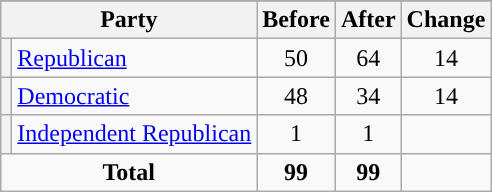<table class="wikitable" style="text-align:center;">
<tr>
</tr>
<tr>
<th colspan=2>Party</th>
<th>Before</th>
<th>After</th>
<th>Change</th>
</tr>
<tr>
<th style="background-color:"></th>
<td style="text-align:left;"><a href='#'>Republican</a></td>
<td>50</td>
<td>64</td>
<td> 14</td>
</tr>
<tr>
<th style="background-color:"></th>
<td style="text-align:left;"><a href='#'>Democratic</a></td>
<td>48</td>
<td>34</td>
<td> 14</td>
</tr>
<tr>
<th style="background-color:"></th>
<td style="text-align:left;"><a href='#'>Independent Republican</a></td>
<td>1</td>
<td>1</td>
<td></td>
</tr>
<tr>
<td colspan=2><strong>Total</strong></td>
<td><strong>99</strong></td>
<td><strong>99</strong></td>
<td></td>
</tr>
</table>
